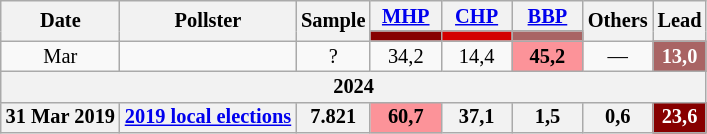<table class="wikitable mw-collapsible" style="text-align:center; font-size:85%; line-height:14px;">
<tr>
<th rowspan="2">Date</th>
<th rowspan="2">Pollster</th>
<th rowspan="2">Sample</th>
<th style="width:3em;"><a href='#'>MHP</a></th>
<th style="width:3em;"><a href='#'>CHP</a></th>
<th style="width:3em;"><a href='#'>BBP</a></th>
<th rowspan="2">Others</th>
<th rowspan="2">Lead</th>
</tr>
<tr>
<th style="background:#870000;"></th>
<th style="background:#d40000;"></th>
<th style="background:#A96464;"></th>
</tr>
<tr>
<td>Mar</td>
<td></td>
<td>?</td>
<td>34,2</td>
<td>14,4</td>
<td style="background:#fc9399"><strong>45,2</strong></td>
<td>—</td>
<th style="background:#A96464; color:white;">13,0</th>
</tr>
<tr>
<th colspan="8">2024</th>
</tr>
<tr>
<th>31 Mar 2019</th>
<th><a href='#'>2019 local elections</a></th>
<th>7.821</th>
<th style="background:#fc9399"><strong>60,7</strong></th>
<th>37,1</th>
<th>1,5</th>
<th>0,6</th>
<th style="background:#870000; color:white;">23,6</th>
</tr>
</table>
